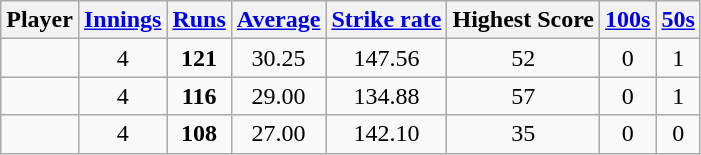<table class="wikitable sortable" style="text-align: center;">
<tr>
<th>Player</th>
<th><a href='#'>Innings</a></th>
<th><a href='#'>Runs</a></th>
<th><a href='#'>Average</a></th>
<th><a href='#'>Strike rate</a></th>
<th>Highest Score</th>
<th><a href='#'>100s</a></th>
<th><a href='#'>50s</a></th>
</tr>
<tr>
<td></td>
<td>4</td>
<td><strong>121</strong></td>
<td>30.25</td>
<td>147.56</td>
<td>52</td>
<td>0</td>
<td>1</td>
</tr>
<tr>
<td></td>
<td>4</td>
<td><strong>116</strong></td>
<td>29.00</td>
<td>134.88</td>
<td>57</td>
<td>0</td>
<td>1</td>
</tr>
<tr>
<td></td>
<td>4</td>
<td><strong>108</strong></td>
<td>27.00</td>
<td>142.10</td>
<td>35</td>
<td>0</td>
<td>0</td>
</tr>
</table>
